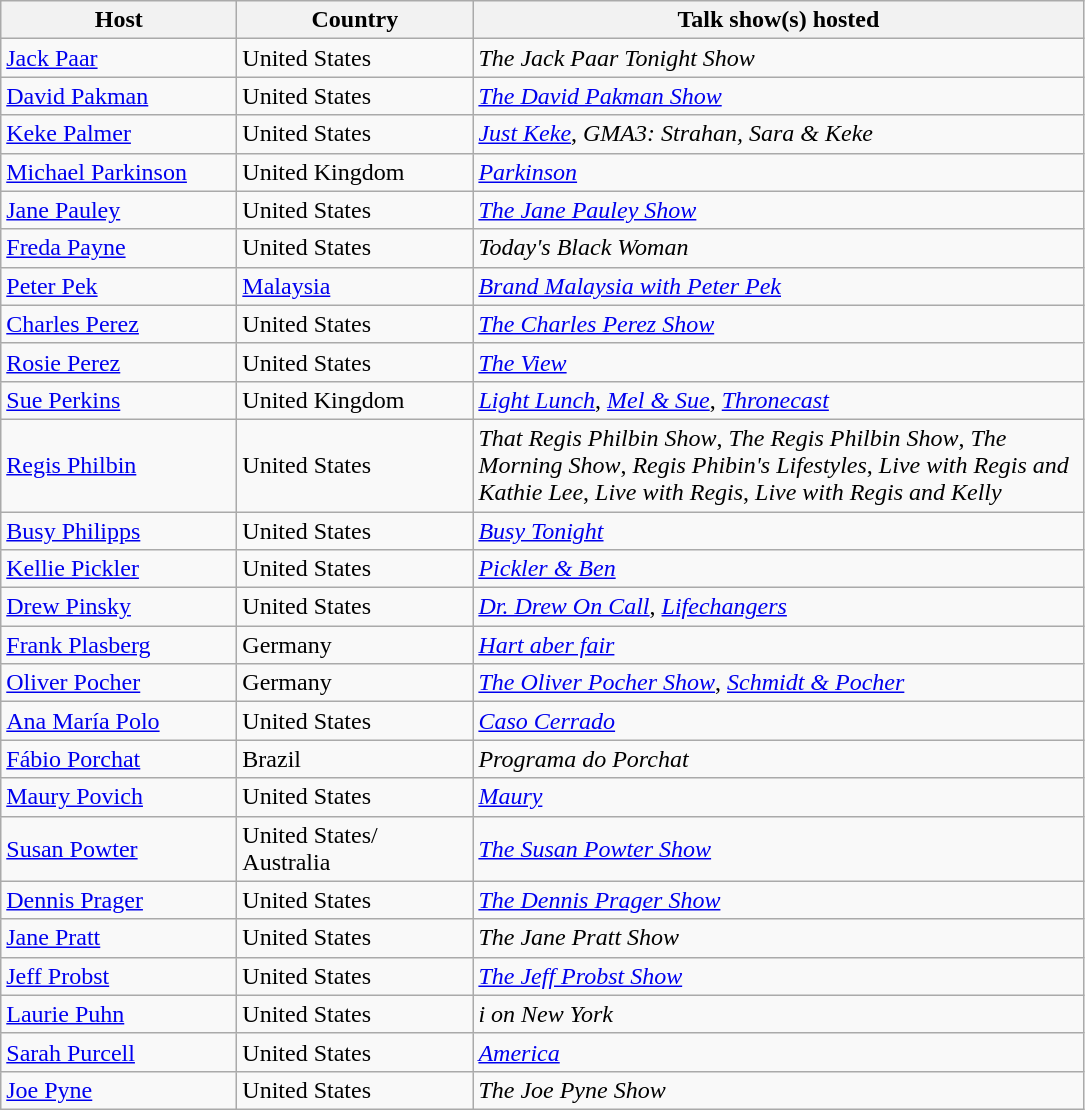<table class="wikitable">
<tr>
<th width="150">Host</th>
<th width="150">Country</th>
<th width="400">Talk show(s) hosted</th>
</tr>
<tr>
<td><a href='#'>Jack Paar</a></td>
<td> United States</td>
<td><em>The Jack Paar Tonight Show</em></td>
</tr>
<tr>
<td><a href='#'>David Pakman</a></td>
<td> United States</td>
<td><em><a href='#'>The David Pakman Show</a></em></td>
</tr>
<tr>
<td><a href='#'>Keke Palmer</a></td>
<td> United States</td>
<td><em><a href='#'>Just Keke</a></em>, <em>GMA3: Strahan, Sara & Keke</em></td>
</tr>
<tr>
<td><a href='#'>Michael Parkinson</a></td>
<td> United Kingdom</td>
<td><em><a href='#'>Parkinson</a></em></td>
</tr>
<tr>
<td><a href='#'>Jane Pauley</a></td>
<td> United States</td>
<td><em><a href='#'>The Jane Pauley Show</a></em></td>
</tr>
<tr>
<td><a href='#'>Freda Payne</a></td>
<td> United States</td>
<td><em>Today's Black Woman</em></td>
</tr>
<tr>
<td><a href='#'>Peter Pek</a></td>
<td> <a href='#'>Malaysia</a></td>
<td><em><a href='#'>Brand Malaysia with Peter Pek</a></em></td>
</tr>
<tr>
<td><a href='#'>Charles Perez</a></td>
<td> United States</td>
<td><em><a href='#'>The Charles Perez Show</a></em></td>
</tr>
<tr>
<td><a href='#'>Rosie Perez</a></td>
<td> United States</td>
<td><em><a href='#'>The View</a></em></td>
</tr>
<tr>
<td><a href='#'>Sue Perkins</a></td>
<td> United Kingdom</td>
<td><em><a href='#'>Light Lunch</a></em>, <em><a href='#'>Mel & Sue</a></em>, <em><a href='#'>Thronecast</a></em></td>
</tr>
<tr>
<td><a href='#'>Regis Philbin</a></td>
<td> United States</td>
<td><em>That Regis Philbin Show</em>, <em>The Regis Philbin Show</em>, <em>The Morning Show</em>, <em>Regis Phibin's Lifestyles</em>, <em>Live with Regis and Kathie Lee</em>, <em>Live with Regis</em>, <em>Live with Regis and Kelly</em></td>
</tr>
<tr>
<td><a href='#'>Busy Philipps</a></td>
<td> United States</td>
<td><em><a href='#'>Busy Tonight</a></em></td>
</tr>
<tr>
<td><a href='#'>Kellie Pickler</a></td>
<td> United States</td>
<td><em><a href='#'>Pickler & Ben</a></em></td>
</tr>
<tr>
<td><a href='#'>Drew Pinsky</a></td>
<td> United States</td>
<td><em><a href='#'>Dr. Drew On Call</a></em>, <em><a href='#'>Lifechangers</a></em></td>
</tr>
<tr>
<td><a href='#'>Frank Plasberg</a></td>
<td> Germany</td>
<td><em><a href='#'>Hart aber fair</a></em></td>
</tr>
<tr>
<td><a href='#'>Oliver Pocher</a></td>
<td> Germany</td>
<td><em><a href='#'>The Oliver Pocher Show</a></em>, <em><a href='#'>Schmidt & Pocher</a></em></td>
</tr>
<tr>
<td><a href='#'>Ana María Polo</a></td>
<td> United States</td>
<td><em><a href='#'>Caso Cerrado</a></em></td>
</tr>
<tr>
<td><a href='#'>Fábio Porchat</a></td>
<td> Brazil</td>
<td><em>Programa do Porchat</em></td>
</tr>
<tr>
<td><a href='#'>Maury Povich</a></td>
<td> United States</td>
<td><em><a href='#'>Maury</a></em></td>
</tr>
<tr>
<td><a href='#'>Susan Powter</a></td>
<td> United States/ Australia</td>
<td><em><a href='#'>The Susan Powter Show</a></em></td>
</tr>
<tr>
<td><a href='#'>Dennis Prager</a></td>
<td> United States</td>
<td><em><a href='#'>The Dennis Prager Show</a></em></td>
</tr>
<tr>
<td><a href='#'>Jane Pratt</a></td>
<td> United States</td>
<td><em>The Jane Pratt Show</em></td>
</tr>
<tr>
<td><a href='#'>Jeff Probst</a></td>
<td> United States</td>
<td><em><a href='#'>The Jeff Probst Show</a></em></td>
</tr>
<tr>
<td><a href='#'>Laurie Puhn</a></td>
<td> United States</td>
<td><em>i on New York</em></td>
</tr>
<tr>
<td><a href='#'>Sarah Purcell</a></td>
<td> United States</td>
<td><em><a href='#'>America</a></em></td>
</tr>
<tr>
<td><a href='#'>Joe Pyne</a></td>
<td> United States</td>
<td><em>The Joe Pyne Show</em></td>
</tr>
</table>
